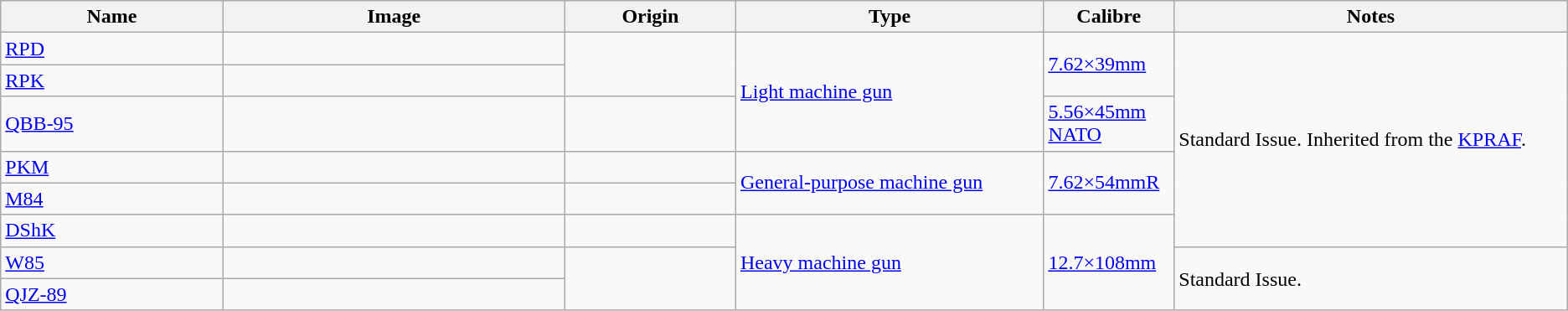<table class="wikitable sortable">
<tr>
<th style="text-align: center; width:13%;">Name</th>
<th style="text-align: center; width:20%;">Image</th>
<th style="text-align: center; width:10%;">Origin</th>
<th style="text-align: center; width:18%;">Type</th>
<th style="text-align: center; width:7%;">Calibre</th>
<th style="text-align: center; width:23%;">Notes</th>
</tr>
<tr>
<td><a href='#'>RPD</a></td>
<td></td>
<td rowspan="2"></td>
<td rowspan="3"><a href='#'>Light machine gun</a></td>
<td rowspan="2"><a href='#'>7.62×39mm</a></td>
<td rowspan="6">Standard Issue. Inherited from the <a href='#'>KPRAF</a>.</td>
</tr>
<tr>
<td><a href='#'>RPK</a></td>
<td></td>
</tr>
<tr>
<td><a href='#'>QBB-95</a></td>
<td></td>
<td></td>
<td><a href='#'>5.56×45mm NATO</a></td>
</tr>
<tr>
<td><a href='#'>PKM</a></td>
<td></td>
<td><br></td>
<td rowspan="2"><a href='#'>General-purpose machine gun</a></td>
<td rowspan="2"><a href='#'>7.62×54mmR</a></td>
</tr>
<tr>
<td><a href='#'>M84</a></td>
<td></td>
<td></td>
</tr>
<tr>
<td><a href='#'>DShK</a></td>
<td></td>
<td></td>
<td rowspan="3"><a href='#'>Heavy machine gun</a></td>
<td rowspan="3"><a href='#'>12.7×108mm</a></td>
</tr>
<tr>
<td><a href='#'>W85</a></td>
<td></td>
<td rowspan="2"></td>
<td rowspan="2">Standard Issue.</td>
</tr>
<tr>
<td><a href='#'>QJZ-89</a></td>
<td></td>
</tr>
</table>
